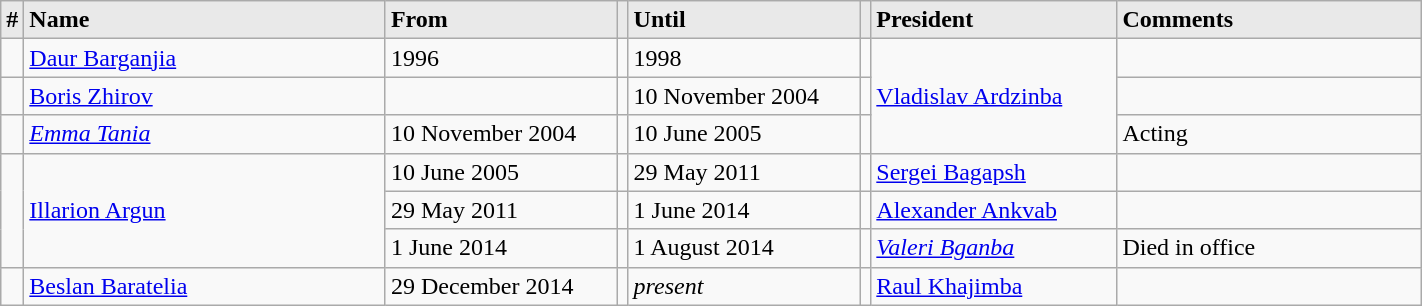<table class="wikitable" width=75% cellpadding="2">
<tr style="background-color:#E9E9E9; font-weight:bold" align=left>
<td>#</td>
<td width=240>Name</td>
<td width=150>From</td>
<td></td>
<td width=150>Until</td>
<td></td>
<td width=160>President</td>
<td width=200>Comments</td>
</tr>
<tr>
<td></td>
<td><a href='#'>Daur Barganjia</a></td>
<td>1996</td>
<td></td>
<td>1998</td>
<td></td>
<td rowspan=3><a href='#'>Vladislav Ardzinba</a></td>
<td></td>
</tr>
<tr>
<td></td>
<td><a href='#'>Boris Zhirov</a></td>
<td></td>
<td></td>
<td>10 November 2004</td>
<td></td>
<td></td>
</tr>
<tr>
<td></td>
<td><em><a href='#'>Emma Tania</a></em></td>
<td>10 November 2004</td>
<td></td>
<td>10 June 2005</td>
<td></td>
<td>Acting</td>
</tr>
<tr>
<td rowspan=3></td>
<td rowspan=3><a href='#'>Illarion Argun</a></td>
<td>10 June 2005</td>
<td></td>
<td>29 May 2011</td>
<td></td>
<td><a href='#'>Sergei Bagapsh</a></td>
<td></td>
</tr>
<tr>
<td>29 May 2011</td>
<td></td>
<td>1 June 2014</td>
<td></td>
<td><a href='#'>Alexander Ankvab</a></td>
<td></td>
</tr>
<tr>
<td>1 June 2014</td>
<td></td>
<td>1 August 2014</td>
<td></td>
<td><em><a href='#'>Valeri Bganba</a></em></td>
<td>Died in office</td>
</tr>
<tr>
<td></td>
<td><a href='#'>Beslan Baratelia</a></td>
<td>29 December 2014</td>
<td></td>
<td><em>present</em></td>
<td></td>
<td><a href='#'>Raul Khajimba</a></td>
<td></td>
</tr>
</table>
